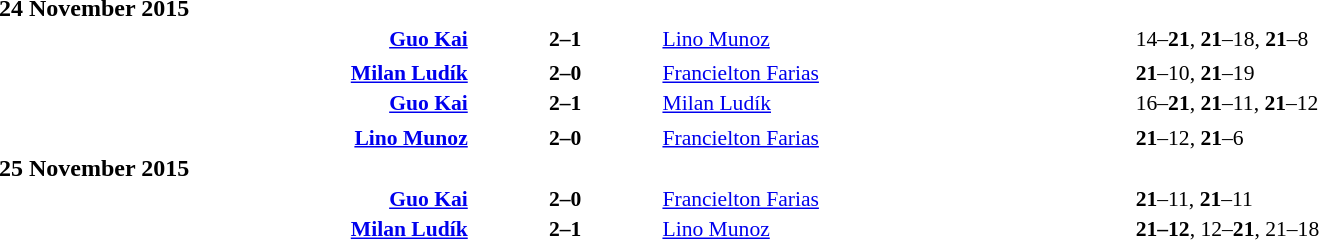<table style="width:100%;" cellspacing="1">
<tr>
<th width=25%></th>
<th width=10%></th>
<th width=25%></th>
</tr>
<tr>
<td><strong>24 November 2015</strong></td>
</tr>
<tr style=font-size:90%>
<td align=right><strong> <a href='#'>Guo Kai</a></strong></td>
<td align=center><strong> 2–1 </strong></td>
<td> <a href='#'>Lino Munoz</a></td>
<td>14–<strong>21</strong>, <strong>21</strong>–18, <strong>21</strong>–8</td>
</tr>
<tr>
<td></td>
</tr>
<tr style=font-size:90%>
<td align=right><strong> <a href='#'>Milan Ludík</a></strong></td>
<td align=center><strong> 2–0 </strong></td>
<td> <a href='#'>Francielton Farias</a></td>
<td><strong>21</strong>–10, <strong>21</strong>–19</td>
<td></td>
</tr>
<tr style=font-size:90%>
<td align=right><strong> <a href='#'>Guo Kai</a></strong></td>
<td align=center><strong> 2–1 </strong></td>
<td> <a href='#'>Milan Ludík</a></td>
<td>16–<strong>21</strong>, <strong>21</strong>–11, <strong>21</strong>–12</td>
</tr>
<tr>
<td></td>
</tr>
<tr style=font-size:90%>
<td align=right><strong> <a href='#'>Lino Munoz</a></strong></td>
<td align=center><strong> 2–0 </strong></td>
<td> <a href='#'>Francielton Farias</a></td>
<td><strong>21</strong>–12, <strong>21</strong>–6</td>
</tr>
<tr>
<td><strong>25 November 2015</strong></td>
</tr>
<tr style=font-size:90%>
<td align=right><strong> <a href='#'>Guo Kai</a></strong></td>
<td align=center><strong> 2–0 </strong></td>
<td> <a href='#'>Francielton Farias</a></td>
<td><strong>21</strong>–11, <strong>21</strong>–11</td>
<td></td>
</tr>
<tr style=font-size:90%>
<td align=right><strong> <a href='#'>Milan Ludík</a></strong></td>
<td align=center><strong> 2–1 </strong></td>
<td> <a href='#'>Lino Munoz</a></td>
<td><strong>21–12</strong>, 12–<strong>21</strong>, 21–18</td>
</tr>
</table>
